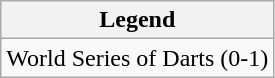<table class="wikitable">
<tr>
<th>Legend</th>
</tr>
<tr>
<td>World Series of Darts (0-1)</td>
</tr>
</table>
